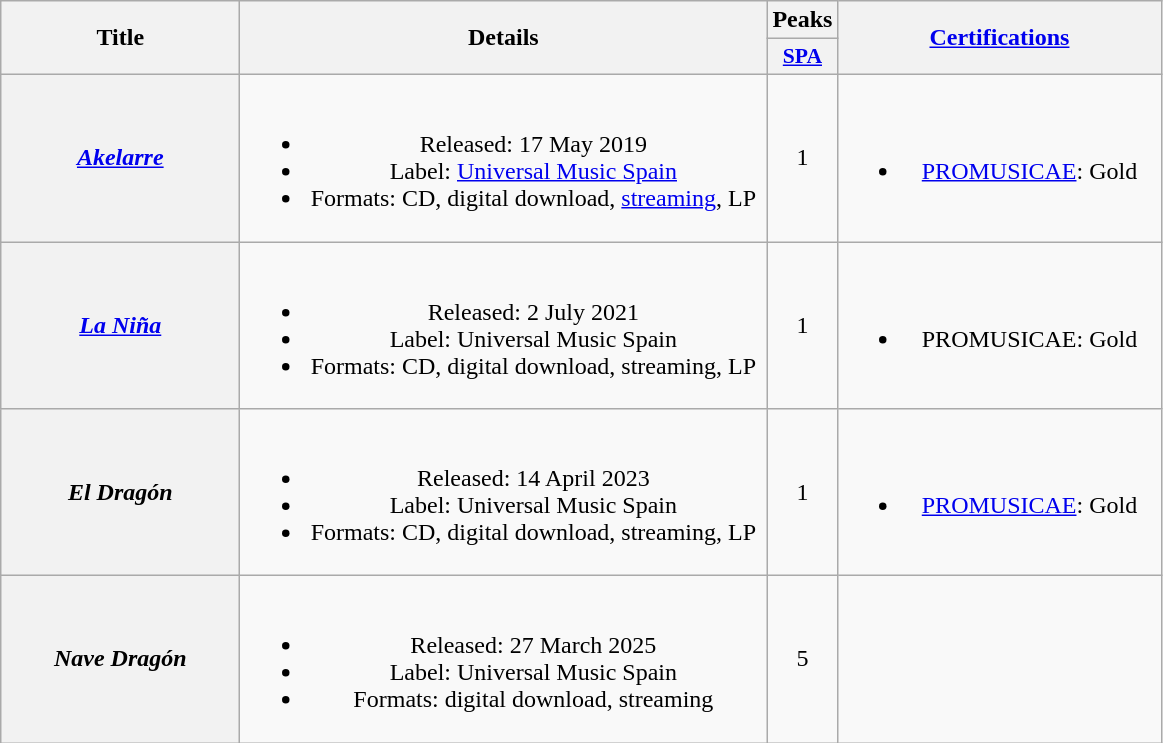<table class="wikitable plainrowheaders" style="text-align:center;">
<tr>
<th scope="col" rowspan="2" style="width:9.5em;">Title</th>
<th scope="col" rowspan="2" style="width:21.5em;">Details</th>
<th scope="col" colspan="1">Peaks</th>
<th scope="col" rowspan="2" style="width:13em;"><a href='#'>Certifications</a></th>
</tr>
<tr>
<th scope="col" style="width:2.5em;font-size:90%;"><a href='#'>SPA</a><br></th>
</tr>
<tr>
<th scope="row"><em><a href='#'>Akelarre</a></em></th>
<td><br><ul><li>Released: 17 May 2019</li><li>Label: <a href='#'>Universal Music Spain</a></li><li>Formats: CD, digital download, <a href='#'>streaming</a>, LP</li></ul></td>
<td>1</td>
<td><br><ul><li><a href='#'>PROMUSICAE</a>: Gold</li></ul></td>
</tr>
<tr>
<th scope="row"><em><a href='#'>La Niña</a></em></th>
<td><br><ul><li>Released: 2 July 2021</li><li>Label: Universal Music Spain</li><li>Formats: CD, digital download, streaming, LP</li></ul></td>
<td>1</td>
<td><br><ul><li>PROMUSICAE: Gold</li></ul></td>
</tr>
<tr>
<th scope="row"><em>El Dragón</em></th>
<td><br><ul><li>Released: 14 April 2023</li><li>Label: Universal Music Spain</li><li>Formats: CD, digital download, streaming, LP</li></ul></td>
<td>1</td>
<td><br><ul><li><a href='#'>PROMUSICAE</a>: Gold</li></ul></td>
</tr>
<tr>
<th scope="row"><em>Nave Dragón</em></th>
<td><br><ul><li>Released: 27 March 2025</li><li>Label: Universal Music Spain</li><li>Formats: digital download, streaming</li></ul></td>
<td>5</td>
</tr>
</table>
